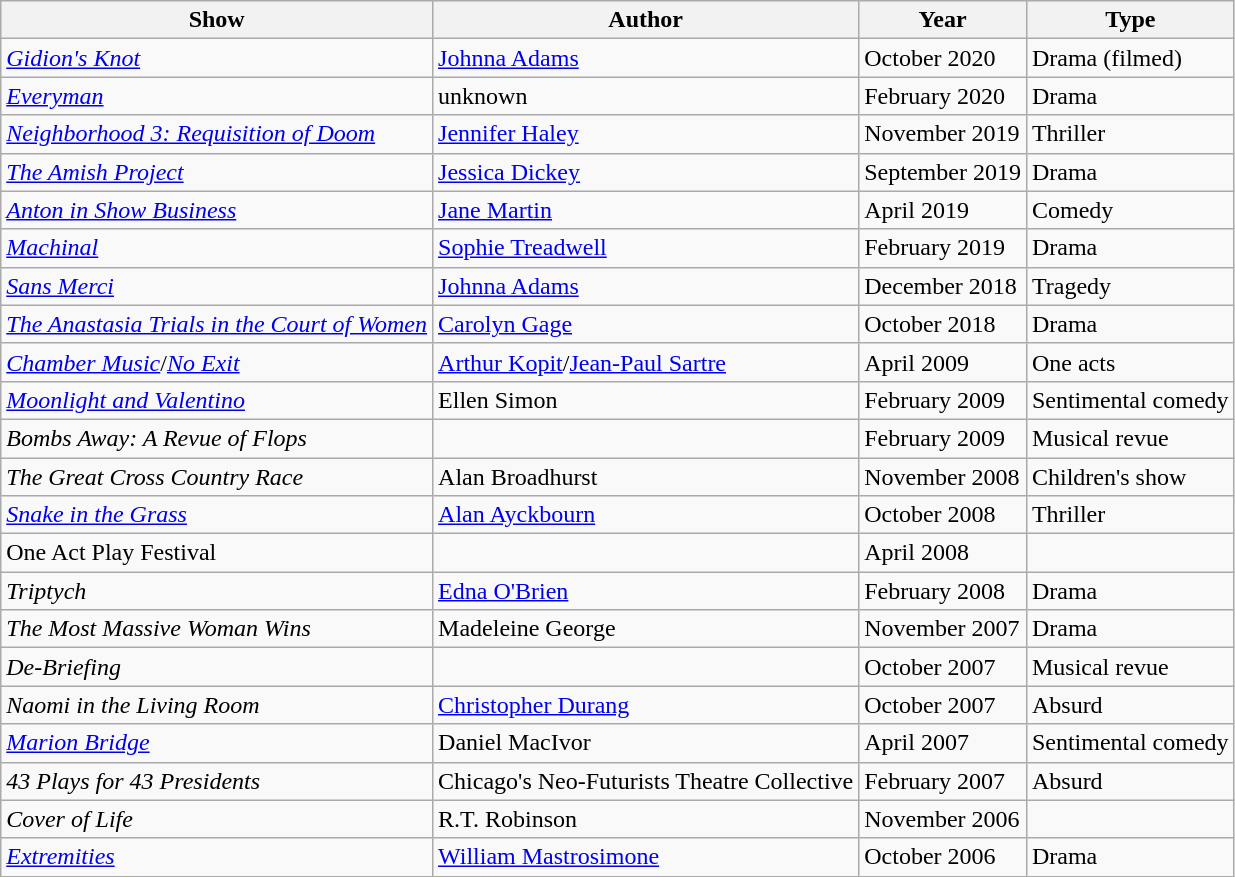<table class="wikitable">
<tr>
<th>Show</th>
<th>Author</th>
<th>Year</th>
<th>Type</th>
</tr>
<tr>
<td><em><a href='#'>Gidion's Knot</a></em></td>
<td><a href='#'>Johnna Adams</a></td>
<td>October 2020</td>
<td>Drama (filmed)</td>
</tr>
<tr>
<td><em><a href='#'>Everyman</a></em></td>
<td>unknown</td>
<td>February 2020</td>
<td>Drama</td>
</tr>
<tr>
<td><em><a href='#'>Neighborhood 3: Requisition of Doom</a></em></td>
<td><a href='#'>Jennifer Haley</a></td>
<td>November 2019</td>
<td>Thriller</td>
</tr>
<tr>
<td><em><a href='#'>The Amish Project</a></em></td>
<td><a href='#'>Jessica Dickey</a></td>
<td>September 2019</td>
<td>Drama</td>
</tr>
<tr>
<td><em><a href='#'>Anton in Show Business</a></em></td>
<td><a href='#'>Jane Martin</a></td>
<td>April 2019</td>
<td>Comedy</td>
</tr>
<tr>
<td><em><a href='#'>Machinal</a></em></td>
<td><a href='#'>Sophie Treadwell</a></td>
<td>February 2019</td>
<td>Drama</td>
</tr>
<tr>
<td><em><a href='#'>Sans Merci</a></em></td>
<td><a href='#'>Johnna Adams</a></td>
<td>December 2018</td>
<td>Tragedy</td>
</tr>
<tr>
<td><em><a href='#'>The Anastasia Trials in the Court of Women</a></em></td>
<td><a href='#'>Carolyn Gage</a></td>
<td>October 2018</td>
<td>Drama</td>
</tr>
<tr>
<td><em><a href='#'>Chamber Music</a></em>/<em><a href='#'>No Exit</a></em></td>
<td><a href='#'>Arthur Kopit</a>/<a href='#'>Jean-Paul Sartre</a></td>
<td>April 2009</td>
<td>One acts</td>
</tr>
<tr>
<td><em><a href='#'>Moonlight and Valentino</a></em></td>
<td>Ellen Simon</td>
<td>February 2009</td>
<td>Sentimental comedy</td>
</tr>
<tr>
<td><em>Bombs Away: A Revue of Flops</em></td>
<td></td>
<td>February 2009</td>
<td>Musical revue</td>
</tr>
<tr>
<td><em>The Great Cross Country Race</em></td>
<td>Alan Broadhurst</td>
<td>November 2008</td>
<td>Children's show</td>
</tr>
<tr>
<td><em><a href='#'>Snake in the Grass</a></em></td>
<td><a href='#'>Alan Ayckbourn</a></td>
<td>October 2008</td>
<td>Thriller</td>
</tr>
<tr>
<td>One Act Play Festival</td>
<td></td>
<td>April 2008</td>
<td></td>
</tr>
<tr>
<td><em>Triptych</em></td>
<td><a href='#'>Edna O'Brien</a></td>
<td>February 2008</td>
<td>Drama</td>
</tr>
<tr>
<td><em>The Most Massive Woman Wins</em></td>
<td>Madeleine George</td>
<td>November 2007</td>
<td>Drama</td>
</tr>
<tr>
<td><em>De-Briefing</em></td>
<td></td>
<td>October 2007</td>
<td>Musical revue</td>
</tr>
<tr>
<td><em>Naomi in the Living Room</em></td>
<td><a href='#'>Christopher Durang</a></td>
<td>October 2007</td>
<td>Absurd</td>
</tr>
<tr>
<td><em><a href='#'>Marion Bridge</a></em></td>
<td>Daniel MacIvor</td>
<td>April 2007</td>
<td>Sentimental comedy</td>
</tr>
<tr>
<td><em>43 Plays for 43 Presidents</em></td>
<td>Chicago's Neo-Futurists Theatre Collective</td>
<td>February 2007</td>
<td>Absurd</td>
</tr>
<tr>
<td><em>Cover of Life</em></td>
<td>R.T. Robinson</td>
<td>November 2006</td>
<td></td>
</tr>
<tr>
<td><em><a href='#'>Extremities</a></em></td>
<td><a href='#'>William Mastrosimone</a></td>
<td>October 2006</td>
<td>Drama</td>
</tr>
</table>
